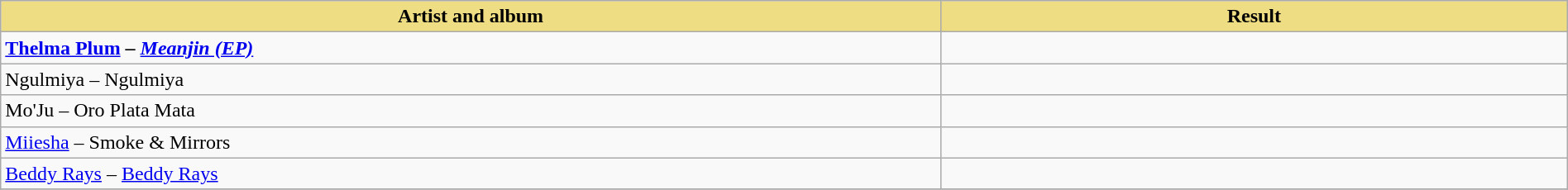<table class="wikitable" width=100%>
<tr>
<th style="width:15%;background:#EEDD82;">Artist and album</th>
<th style="width:10%;background:#EEDD82;">Result</th>
</tr>
<tr>
<td><strong><a href='#'>Thelma Plum</a> – <em><a href='#'>Meanjin (EP)</a><strong><em></td>
<td></td>
</tr>
<tr>
<td>Ngulmiya – </em>Ngulmiya<em></td>
<td></td>
</tr>
<tr>
<td>Mo'Ju – </em>Oro Plata Mata<em></td>
<td></td>
</tr>
<tr>
<td><a href='#'>Miiesha</a> – </em>Smoke & Mirrors<em></td>
<td></td>
</tr>
<tr>
<td><a href='#'>Beddy Rays</a> – </em><a href='#'>Beddy Rays</a><em></td>
<td></td>
</tr>
<tr>
</tr>
</table>
